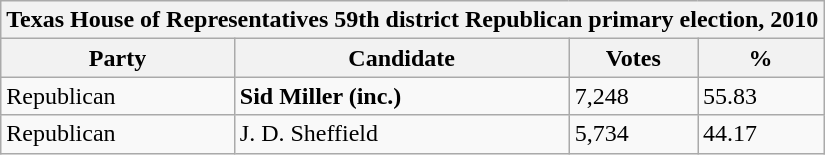<table class="wikitable">
<tr>
<th colspan="4">Texas House of Representatives 59th district Republican primary election, 2010</th>
</tr>
<tr>
<th>Party</th>
<th>Candidate</th>
<th>Votes</th>
<th>%</th>
</tr>
<tr>
<td>Republican</td>
<td><strong>Sid Miller (inc.)</strong></td>
<td>7,248</td>
<td>55.83</td>
</tr>
<tr>
<td>Republican</td>
<td>J. D. Sheffield</td>
<td>5,734</td>
<td>44.17</td>
</tr>
</table>
